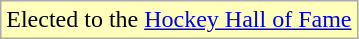<table class="wikitable">
<tr>
<td style="background:#ffb;">Elected to the <a href='#'>Hockey Hall of Fame</a></td>
</tr>
</table>
